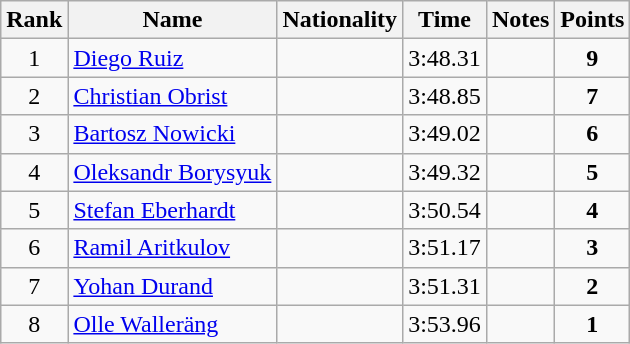<table class="wikitable sortable" style="text-align:center">
<tr>
<th>Rank</th>
<th>Name</th>
<th>Nationality</th>
<th>Time</th>
<th>Notes</th>
<th>Points</th>
</tr>
<tr>
<td>1</td>
<td align=left><a href='#'>Diego Ruiz</a></td>
<td align=left></td>
<td>3:48.31</td>
<td></td>
<td><strong>9</strong></td>
</tr>
<tr>
<td>2</td>
<td align=left><a href='#'>Christian Obrist</a></td>
<td align=left></td>
<td>3:48.85</td>
<td></td>
<td><strong>7</strong></td>
</tr>
<tr>
<td>3</td>
<td align=left><a href='#'>Bartosz Nowicki</a></td>
<td align=left></td>
<td>3:49.02</td>
<td></td>
<td><strong>6</strong></td>
</tr>
<tr>
<td>4</td>
<td align=left><a href='#'>Oleksandr Borysyuk</a></td>
<td align=left></td>
<td>3:49.32</td>
<td></td>
<td><strong>5</strong></td>
</tr>
<tr>
<td>5</td>
<td align=left><a href='#'>Stefan Eberhardt</a></td>
<td align=left></td>
<td>3:50.54</td>
<td></td>
<td><strong>4</strong></td>
</tr>
<tr>
<td>6</td>
<td align=left><a href='#'>Ramil Aritkulov</a></td>
<td align=left></td>
<td>3:51.17</td>
<td></td>
<td><strong>3</strong></td>
</tr>
<tr>
<td>7</td>
<td align=left><a href='#'>Yohan Durand</a></td>
<td align=left></td>
<td>3:51.31</td>
<td></td>
<td><strong>2</strong></td>
</tr>
<tr>
<td>8</td>
<td align=left><a href='#'>Olle Walleräng</a></td>
<td align=left></td>
<td>3:53.96</td>
<td></td>
<td><strong>1</strong></td>
</tr>
</table>
